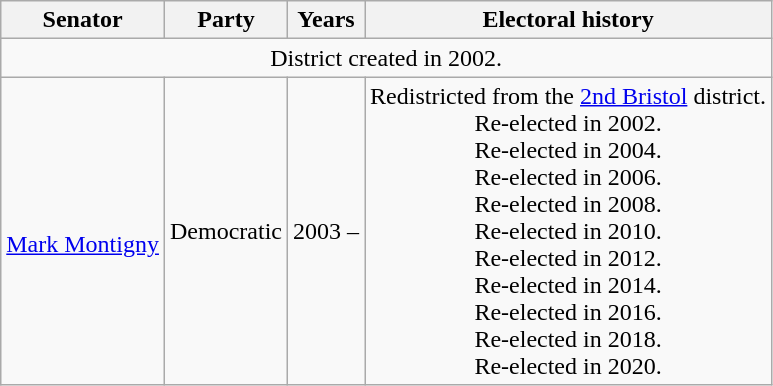<table class=wikitable style="text-align:center">
<tr>
<th>Senator</th>
<th>Party</th>
<th>Years</th>
<th>Electoral history</th>
</tr>
<tr>
<td colspan=4>District created in 2002.</td>
</tr>
<tr>
<td align=left nowrap><br><a href='#'>Mark Montigny</a></td>
<td>Democratic</td>
<td>2003 –<br></td>
<td>Redistricted from the <a href='#'>2nd Bristol</a> district.<br>Re-elected in 2002.<br>Re-elected in 2004.<br>Re-elected in 2006.<br>Re-elected in 2008.<br>Re-elected in 2010.<br>Re-elected in 2012.<br>Re-elected in 2014.<br>Re-elected in 2016.<br>Re-elected in 2018.<br>Re-elected in 2020.</td>
</tr>
</table>
